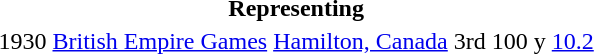<table>
<tr>
<th colspan="6">Representing </th>
</tr>
<tr>
<td>1930</td>
<td><a href='#'>British Empire Games</a></td>
<td><a href='#'>Hamilton, Canada</a></td>
<td>3rd</td>
<td>100 y</td>
<td><a href='#'>10.2</a></td>
</tr>
</table>
